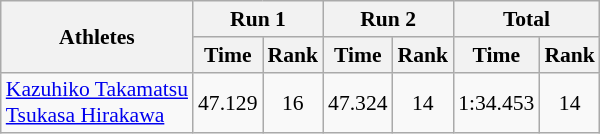<table class="wikitable" border="1" style="font-size:90%">
<tr>
<th rowspan="2">Athletes</th>
<th colspan="2">Run 1</th>
<th colspan="2">Run 2</th>
<th colspan="2">Total</th>
</tr>
<tr>
<th>Time</th>
<th>Rank</th>
<th>Time</th>
<th>Rank</th>
<th>Time</th>
<th>Rank</th>
</tr>
<tr>
<td><a href='#'>Kazuhiko Takamatsu</a><br><a href='#'>Tsukasa Hirakawa</a></td>
<td align="center">47.129</td>
<td align="center">16</td>
<td align="center">47.324</td>
<td align="center">14</td>
<td align="center">1:34.453</td>
<td align="center">14</td>
</tr>
</table>
